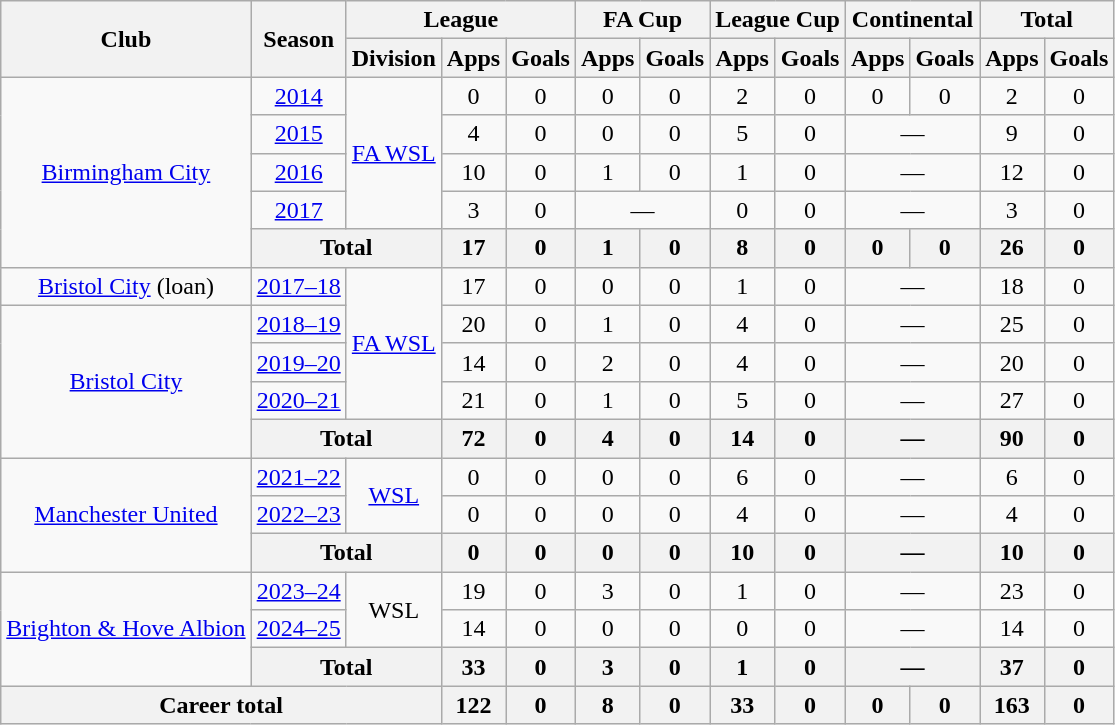<table class="wikitable" style="text-align:center">
<tr>
<th rowspan="2">Club</th>
<th rowspan="2">Season</th>
<th colspan="3">League</th>
<th colspan="2">FA Cup</th>
<th colspan="2">League Cup</th>
<th colspan="2">Continental</th>
<th colspan="2">Total</th>
</tr>
<tr>
<th>Division</th>
<th>Apps</th>
<th>Goals</th>
<th>Apps</th>
<th>Goals</th>
<th>Apps</th>
<th>Goals</th>
<th>Apps</th>
<th>Goals</th>
<th>Apps</th>
<th>Goals</th>
</tr>
<tr>
<td rowspan="5"><a href='#'>Birmingham City</a></td>
<td><a href='#'>2014</a></td>
<td rowspan="4"><a href='#'>FA WSL</a></td>
<td>0</td>
<td>0</td>
<td>0</td>
<td>0</td>
<td>2</td>
<td>0</td>
<td>0</td>
<td>0</td>
<td>2</td>
<td>0</td>
</tr>
<tr>
<td><a href='#'>2015</a></td>
<td>4</td>
<td>0</td>
<td>0</td>
<td>0</td>
<td>5</td>
<td>0</td>
<td colspan="2">—</td>
<td>9</td>
<td>0</td>
</tr>
<tr>
<td><a href='#'>2016</a></td>
<td>10</td>
<td>0</td>
<td>1</td>
<td>0</td>
<td>1</td>
<td>0</td>
<td colspan="2">—</td>
<td>12</td>
<td>0</td>
</tr>
<tr>
<td><a href='#'>2017</a></td>
<td>3</td>
<td>0</td>
<td colspan="2">—</td>
<td>0</td>
<td>0</td>
<td colspan="2">—</td>
<td>3</td>
<td>0</td>
</tr>
<tr>
<th colspan="2">Total</th>
<th>17</th>
<th>0</th>
<th>1</th>
<th>0</th>
<th>8</th>
<th>0</th>
<th>0</th>
<th>0</th>
<th>26</th>
<th>0</th>
</tr>
<tr>
<td><a href='#'>Bristol City</a> (loan)</td>
<td><a href='#'>2017–18</a></td>
<td rowspan="4"><a href='#'>FA WSL</a></td>
<td>17</td>
<td>0</td>
<td>0</td>
<td>0</td>
<td>1</td>
<td>0</td>
<td colspan="2">—</td>
<td>18</td>
<td>0</td>
</tr>
<tr>
<td rowspan="4"><a href='#'>Bristol City</a></td>
<td><a href='#'>2018–19</a></td>
<td>20</td>
<td>0</td>
<td>1</td>
<td>0</td>
<td>4</td>
<td>0</td>
<td colspan="2">—</td>
<td>25</td>
<td>0</td>
</tr>
<tr>
<td><a href='#'>2019–20</a></td>
<td>14</td>
<td>0</td>
<td>2</td>
<td>0</td>
<td>4</td>
<td>0</td>
<td colspan="2">—</td>
<td>20</td>
<td>0</td>
</tr>
<tr>
<td><a href='#'>2020–21</a></td>
<td>21</td>
<td>0</td>
<td>1</td>
<td>0</td>
<td>5</td>
<td>0</td>
<td colspan="2">—</td>
<td>27</td>
<td>0</td>
</tr>
<tr>
<th colspan="2">Total</th>
<th>72</th>
<th>0</th>
<th>4</th>
<th>0</th>
<th>14</th>
<th>0</th>
<th colspan="2">—</th>
<th>90</th>
<th>0</th>
</tr>
<tr>
<td rowspan="3"><a href='#'>Manchester United</a></td>
<td><a href='#'>2021–22</a></td>
<td rowspan="2"><a href='#'>WSL</a></td>
<td>0</td>
<td>0</td>
<td>0</td>
<td>0</td>
<td>6</td>
<td>0</td>
<td colspan="2">—</td>
<td>6</td>
<td>0</td>
</tr>
<tr>
<td><a href='#'>2022–23</a></td>
<td>0</td>
<td>0</td>
<td>0</td>
<td>0</td>
<td>4</td>
<td>0</td>
<td colspan="2">—</td>
<td>4</td>
<td>0</td>
</tr>
<tr>
<th colspan="2">Total</th>
<th>0</th>
<th>0</th>
<th>0</th>
<th>0</th>
<th>10</th>
<th>0</th>
<th colspan="2">—</th>
<th>10</th>
<th>0</th>
</tr>
<tr>
<td rowspan="3"><a href='#'>Brighton & Hove Albion</a></td>
<td><a href='#'>2023–24</a></td>
<td rowspan="2">WSL</td>
<td>19</td>
<td>0</td>
<td>3</td>
<td>0</td>
<td>1</td>
<td>0</td>
<td colspan="2">—</td>
<td>23</td>
<td>0</td>
</tr>
<tr>
<td><a href='#'>2024–25</a></td>
<td>14</td>
<td>0</td>
<td>0</td>
<td>0</td>
<td>0</td>
<td>0</td>
<td colspan="2">—</td>
<td>14</td>
<td>0</td>
</tr>
<tr>
<th colspan="2">Total</th>
<th>33</th>
<th>0</th>
<th>3</th>
<th>0</th>
<th>1</th>
<th>0</th>
<th colspan="2">—</th>
<th>37</th>
<th>0</th>
</tr>
<tr>
<th colspan="3">Career total</th>
<th>122</th>
<th>0</th>
<th>8</th>
<th>0</th>
<th>33</th>
<th>0</th>
<th>0</th>
<th>0</th>
<th>163</th>
<th>0</th>
</tr>
</table>
